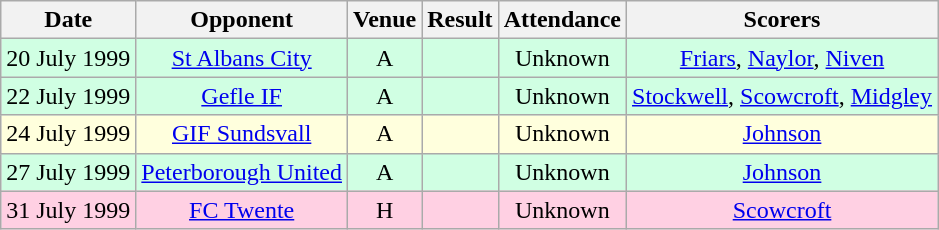<table class="wikitable sortable" style="font-size:100%; text-align:center">
<tr>
<th>Date</th>
<th>Opponent</th>
<th>Venue</th>
<th>Result</th>
<th>Attendance</th>
<th>Scorers</th>
</tr>
<tr style="background-color: #d0ffe3;">
<td>20 July 1999</td>
<td> <a href='#'>St Albans City</a></td>
<td>A</td>
<td></td>
<td>Unknown</td>
<td><a href='#'>Friars</a>, <a href='#'>Naylor</a>, <a href='#'>Niven</a></td>
</tr>
<tr style="background-color: #d0ffe3;">
<td>22 July 1999</td>
<td> <a href='#'>Gefle IF</a></td>
<td>A</td>
<td></td>
<td>Unknown</td>
<td><a href='#'>Stockwell</a>, <a href='#'>Scowcroft</a>, <a href='#'>Midgley</a></td>
</tr>
<tr style="background-color: #ffffdd;">
<td>24 July 1999</td>
<td> <a href='#'>GIF Sundsvall</a></td>
<td>A</td>
<td></td>
<td>Unknown</td>
<td><a href='#'>Johnson</a></td>
</tr>
<tr style="background-color: #d0ffe3;">
<td>27 July 1999</td>
<td> <a href='#'>Peterborough United</a></td>
<td>A</td>
<td></td>
<td>Unknown</td>
<td><a href='#'>Johnson</a></td>
</tr>
<tr style="background-color: #ffd0e3;">
<td>31 July 1999</td>
<td> <a href='#'>FC Twente</a></td>
<td>H</td>
<td></td>
<td>Unknown</td>
<td><a href='#'>Scowcroft</a></td>
</tr>
</table>
